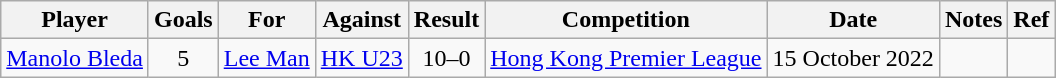<table class="wikitable" style="text-align:center;">
<tr>
<th>Player</th>
<th>Goals</th>
<th>For</th>
<th>Against</th>
<th>Result</th>
<th>Competition</th>
<th>Date</th>
<th>Notes</th>
<th>Ref</th>
</tr>
<tr>
<td align="left"><a href='#'>Manolo Bleda</a></td>
<td>5</td>
<td><a href='#'>Lee Man</a></td>
<td><a href='#'>HK U23</a></td>
<td>10–0</td>
<td><a href='#'>Hong Kong Premier League</a></td>
<td>15 October 2022</td>
<td></td>
<td></td>
</tr>
</table>
